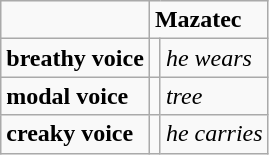<table class="wikitable">
<tr>
<td></td>
<td colspan=2><strong>Mazatec</strong></td>
</tr>
<tr>
<td><strong>breathy voice</strong></td>
<td></td>
<td><em>he wears</em></td>
</tr>
<tr>
<td><strong>modal voice</strong></td>
<td></td>
<td><em>tree</em></td>
</tr>
<tr>
<td><strong>creaky voice</strong></td>
<td></td>
<td><em>he carries</em></td>
</tr>
</table>
